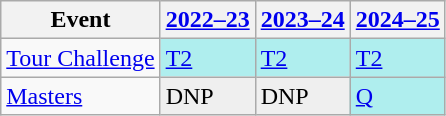<table class="wikitable" border="1">
<tr>
<th>Event</th>
<th><a href='#'>2022–23</a></th>
<th><a href='#'>2023–24</a></th>
<th><a href='#'>2024–25</a></th>
</tr>
<tr>
<td><a href='#'>Tour Challenge</a></td>
<td style="background:#afeeee;"><a href='#'>T2</a></td>
<td style="background:#afeeee;"><a href='#'>T2</a></td>
<td style="background:#afeeee;"><a href='#'>T2</a></td>
</tr>
<tr>
<td><a href='#'>Masters</a></td>
<td style="background:#EFEFEF;">DNP</td>
<td style="background:#EFEFEF;">DNP</td>
<td style="background:#afeeee;"><a href='#'>Q</a></td>
</tr>
</table>
